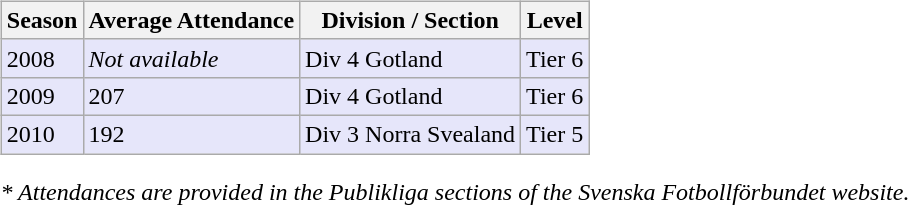<table>
<tr>
<td valign="top" width=0%><br><table class="wikitable">
<tr style="background:#f0f6fa;">
<th><strong>Season</strong></th>
<th><strong>Average Attendance</strong></th>
<th><strong>Division / Section</strong></th>
<th><strong>Level</strong></th>
</tr>
<tr>
<td style="background:#E6E6FA;">2008</td>
<td style="background:#E6E6FA;"><em>Not available</em></td>
<td style="background:#E6E6FA;">Div 4 Gotland</td>
<td style="background:#E6E6FA;">Tier 6</td>
</tr>
<tr>
<td style="background:#E6E6FA;">2009</td>
<td style="background:#E6E6FA;">207</td>
<td style="background:#E6E6FA;">Div 4 Gotland</td>
<td style="background:#E6E6FA;">Tier 6</td>
</tr>
<tr>
<td style="background:#E6E6FA;">2010</td>
<td style="background:#E6E6FA;">192</td>
<td style="background:#E6E6FA;">Div 3 Norra Svealand</td>
<td style="background:#E6E6FA;">Tier 5</td>
</tr>
</table>
<em>* Attendances are provided in the Publikliga sections of the Svenska Fotbollförbundet website.</em> </td>
</tr>
</table>
